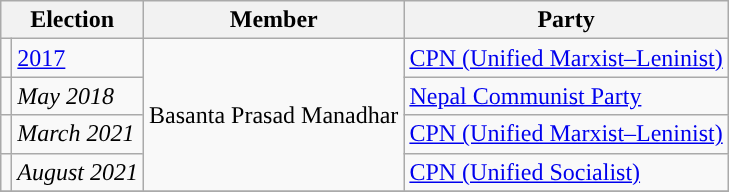<table class="wikitable">
<tr>
<th colspan="2">Election</th>
<th>Member</th>
<th>Party</th>
</tr>
<tr>
<td style="background-color:"></td>
<td><a href='#'>2017</a></td>
<td rowspan="4">Basanta Prasad Manadhar</td>
<td><a href='#'>CPN (Unified Marxist–Leninist)</a></td>
</tr>
<tr>
<td style="background-color:"></td>
<td><em>May 2018</em></td>
<td><a href='#'>Nepal Communist Party</a></td>
</tr>
<tr>
<td style="background-color:"></td>
<td><em>March 2021</em></td>
<td><a href='#'>CPN (Unified Marxist–Leninist)</a></td>
</tr>
<tr>
<td style="background-color:"></td>
<td><em>August 2021</em></td>
<td><a href='#'>CPN (Unified Socialist)</a></td>
</tr>
<tr>
</tr>
</table>
